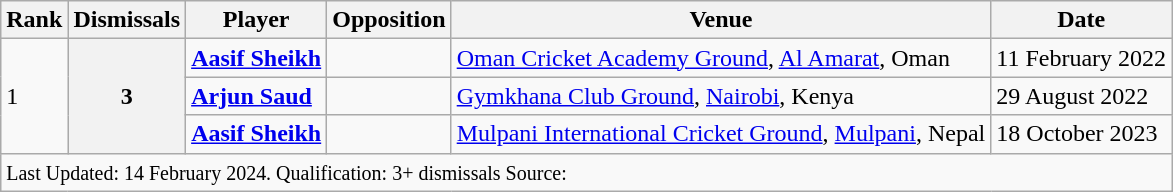<table class="wikitable sortable">
<tr>
<th>Rank</th>
<th>Dismissals</th>
<th>Player</th>
<th>Opposition</th>
<th>Venue</th>
<th>Date</th>
</tr>
<tr>
<td rowspan="3">1</td>
<th rowspan="3">3</th>
<td><a href='#'><strong>Aasif Sheikh</strong></a></td>
<td></td>
<td><a href='#'>Oman Cricket Academy Ground</a>, <a href='#'>Al Amarat</a>, Oman</td>
<td>11 February 2022</td>
</tr>
<tr>
<td><strong><a href='#'>Arjun Saud</a></strong></td>
<td></td>
<td><a href='#'>Gymkhana Club Ground</a>, <a href='#'>Nairobi</a>, Kenya</td>
<td>29 August 2022</td>
</tr>
<tr>
<td><a href='#'><strong>Aasif Sheikh</strong></a></td>
<td></td>
<td><a href='#'>Mulpani International Cricket Ground</a>, <a href='#'>Mulpani</a>, Nepal</td>
<td>18 October 2023</td>
</tr>
<tr>
<td colspan="6"><small>Last Updated: 14 February 2024. Qualification: 3+ dismissals Source:</small></td>
</tr>
</table>
